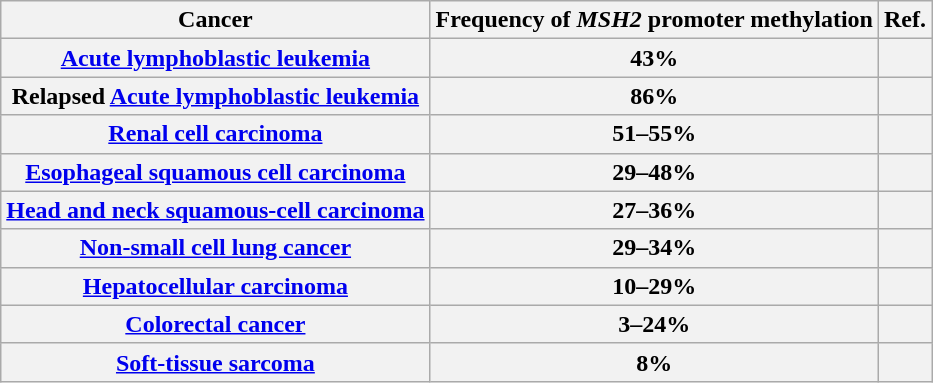<table class="wikitable sortable">
<tr>
<th>Cancer</th>
<th>Frequency of <em>MSH2</em> promoter methylation</th>
<th>Ref.</th>
</tr>
<tr>
<th><a href='#'>Acute lymphoblastic leukemia</a></th>
<th>43%</th>
<th></th>
</tr>
<tr>
<th>Relapsed <a href='#'>Acute lymphoblastic leukemia</a></th>
<th>86%</th>
<th></th>
</tr>
<tr>
<th><a href='#'>Renal cell carcinoma</a></th>
<th>51–55%</th>
<th></th>
</tr>
<tr>
<th><a href='#'>Esophageal squamous cell carcinoma</a></th>
<th>29–48%</th>
<th></th>
</tr>
<tr>
<th><a href='#'>Head and neck squamous-cell carcinoma</a></th>
<th>27–36%</th>
<th></th>
</tr>
<tr>
<th><a href='#'>Non-small cell lung cancer</a></th>
<th>29–34%</th>
<th></th>
</tr>
<tr>
<th><a href='#'>Hepatocellular carcinoma</a></th>
<th>10–29%</th>
<th></th>
</tr>
<tr>
<th><a href='#'>Colorectal cancer</a></th>
<th>3–24%</th>
<th></th>
</tr>
<tr>
<th><a href='#'>Soft-tissue sarcoma</a></th>
<th>8%</th>
<th></th>
</tr>
</table>
